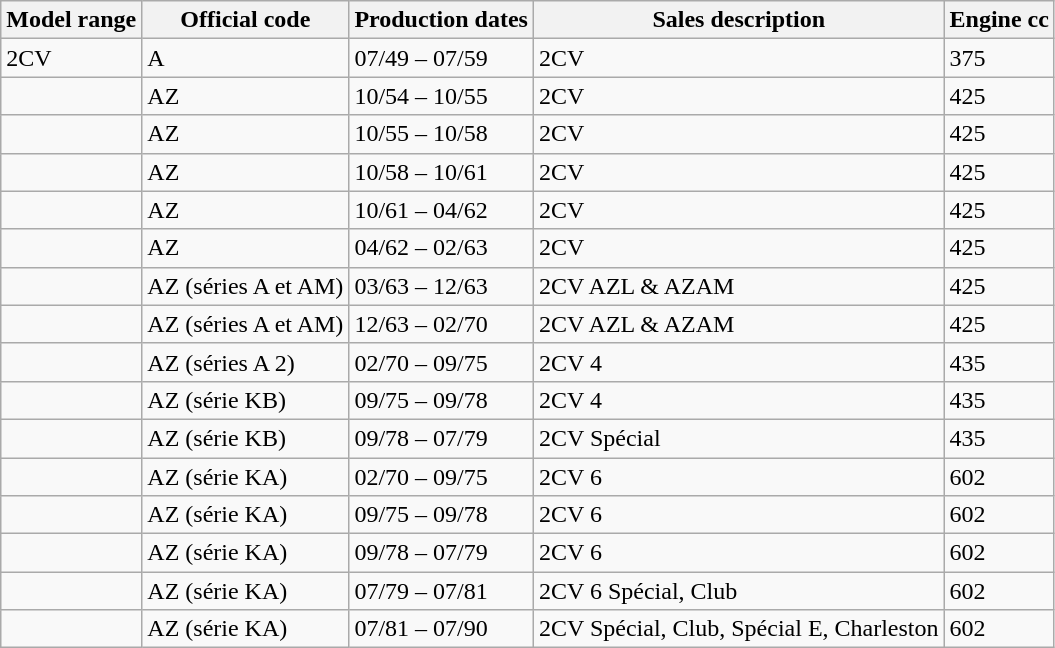<table class="wikitable">
<tr>
<th>Model range</th>
<th>Official code</th>
<th>Production dates</th>
<th>Sales description</th>
<th>Engine cc</th>
</tr>
<tr>
<td>2CV</td>
<td>A</td>
<td>07/49 – 07/59</td>
<td>2CV</td>
<td>375</td>
</tr>
<tr>
<td></td>
<td>AZ</td>
<td>10/54 – 10/55</td>
<td>2CV</td>
<td>425</td>
</tr>
<tr>
<td></td>
<td>AZ</td>
<td>10/55 – 10/58</td>
<td>2CV</td>
<td>425</td>
</tr>
<tr>
<td></td>
<td>AZ</td>
<td>10/58 – 10/61</td>
<td>2CV</td>
<td>425</td>
</tr>
<tr>
<td></td>
<td>AZ</td>
<td>10/61 – 04/62</td>
<td>2CV</td>
<td>425</td>
</tr>
<tr>
<td></td>
<td>AZ</td>
<td>04/62 – 02/63</td>
<td>2CV</td>
<td>425</td>
</tr>
<tr>
<td></td>
<td>AZ (séries A et AM)</td>
<td>03/63 – 12/63</td>
<td>2CV AZL & AZAM</td>
<td>425</td>
</tr>
<tr>
<td></td>
<td>AZ (séries A et AM)</td>
<td>12/63 – 02/70</td>
<td>2CV AZL & AZAM</td>
<td>425</td>
</tr>
<tr>
<td></td>
<td>AZ (séries A 2)</td>
<td>02/70 – 09/75</td>
<td>2CV 4</td>
<td>435</td>
</tr>
<tr>
<td></td>
<td>AZ (série KB)</td>
<td>09/75 – 09/78</td>
<td>2CV 4</td>
<td>435</td>
</tr>
<tr>
<td></td>
<td>AZ (série KB)</td>
<td>09/78 – 07/79</td>
<td>2CV Spécial</td>
<td>435</td>
</tr>
<tr>
<td></td>
<td>AZ (série KA)</td>
<td>02/70 – 09/75</td>
<td>2CV 6</td>
<td>602</td>
</tr>
<tr>
<td></td>
<td>AZ (série KA)</td>
<td>09/75 – 09/78</td>
<td>2CV 6</td>
<td>602</td>
</tr>
<tr>
<td></td>
<td>AZ (série KA)</td>
<td>09/78 – 07/79</td>
<td>2CV 6</td>
<td>602</td>
</tr>
<tr>
<td></td>
<td>AZ (série KA)</td>
<td>07/79 – 07/81</td>
<td>2CV 6 Spécial, Club</td>
<td>602</td>
</tr>
<tr>
<td></td>
<td>AZ (série KA)</td>
<td>07/81 – 07/90</td>
<td>2CV Spécial, Club, Spécial E, Charleston</td>
<td>602</td>
</tr>
</table>
